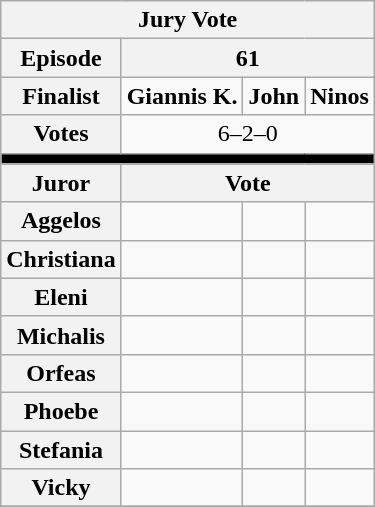<table class="wikitable" style="text-align:center">
<tr>
<th colspan=4>Jury Vote</th>
</tr>
<tr>
<th>Episode</th>
<th colspan="3">61</th>
</tr>
<tr>
<th>Finalist</th>
<td><strong>Giannis K.</strong></td>
<td><strong>John</strong></td>
<td><strong>Ninos</strong></td>
</tr>
<tr>
<th>Votes</th>
<td colspan="3">6–2–0</td>
</tr>
<tr>
<th colspan="5" style="background:black;"></th>
</tr>
<tr>
<th>Juror</th>
<th colspan="4">Vote</th>
</tr>
<tr>
<th><strong>Aggelos</strong></th>
<td></td>
<td></td>
<td></td>
</tr>
<tr>
<th><strong>Christiana</strong></th>
<td></td>
<td></td>
<td></td>
</tr>
<tr>
<th><strong>Eleni</strong></th>
<td></td>
<td></td>
<td></td>
</tr>
<tr>
<th><strong>Michalis</strong></th>
<td></td>
<td></td>
<td></td>
</tr>
<tr>
<th><strong>Orfeas</strong></th>
<td></td>
<td></td>
<td></td>
</tr>
<tr>
<th><strong>Phoebe</strong></th>
<td></td>
<td></td>
<td></td>
</tr>
<tr>
<th><strong>Stefania</strong></th>
<td></td>
<td></td>
<td></td>
</tr>
<tr>
<th><strong>Vicky</strong></th>
<td></td>
<td></td>
<td></td>
</tr>
<tr>
</tr>
</table>
